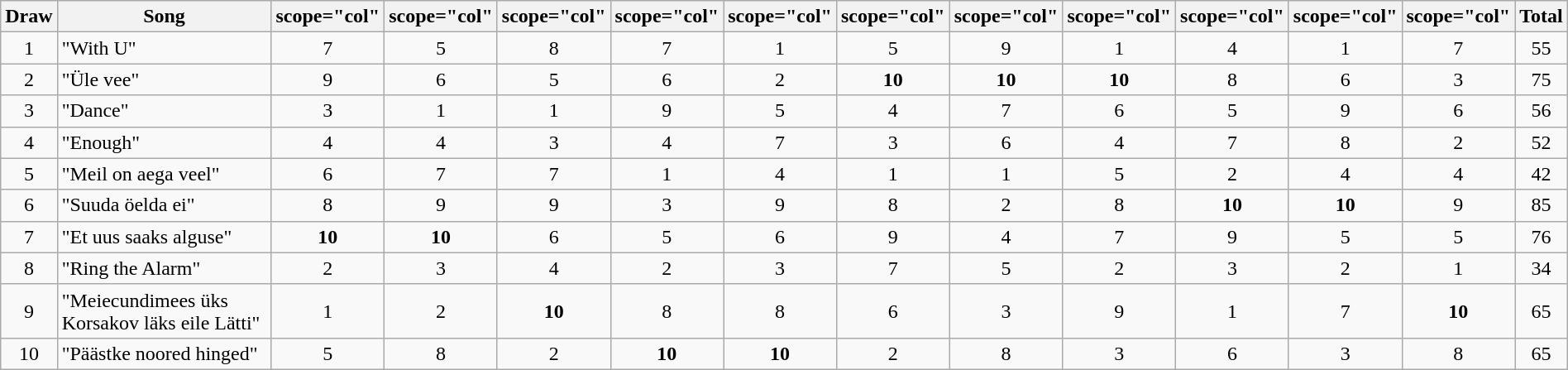<table class="wikitable collapsible" style="margin: 1em auto 1em auto; text-align:center;">
<tr>
<th>Draw</th>
<th>Song</th>
<th>scope="col" </th>
<th>scope="col" </th>
<th>scope="col" </th>
<th>scope="col" </th>
<th>scope="col" </th>
<th>scope="col" </th>
<th>scope="col" </th>
<th>scope="col" </th>
<th>scope="col" </th>
<th>scope="col" </th>
<th>scope="col" </th>
<th>Total</th>
</tr>
<tr>
<td>1</td>
<td align="left">"With U"</td>
<td>7</td>
<td>5</td>
<td>8</td>
<td>7</td>
<td>1</td>
<td>5</td>
<td>9</td>
<td>1</td>
<td>4</td>
<td>1</td>
<td>7</td>
<td>55</td>
</tr>
<tr>
<td>2</td>
<td align="left">"Üle vee"</td>
<td>9</td>
<td>6</td>
<td>5</td>
<td>6</td>
<td>2</td>
<td><strong>10</strong></td>
<td><strong>10</strong></td>
<td><strong>10</strong></td>
<td>8</td>
<td>6</td>
<td>3</td>
<td>75</td>
</tr>
<tr>
<td>3</td>
<td align="left">"Dance"</td>
<td>3</td>
<td>1</td>
<td>1</td>
<td>9</td>
<td>5</td>
<td>4</td>
<td>7</td>
<td>6</td>
<td>5</td>
<td>9</td>
<td>6</td>
<td>56</td>
</tr>
<tr>
<td>4</td>
<td align="left">"Enough"</td>
<td>4</td>
<td>4</td>
<td>3</td>
<td>4</td>
<td>7</td>
<td>3</td>
<td>6</td>
<td>4</td>
<td>7</td>
<td>8</td>
<td>2</td>
<td>52</td>
</tr>
<tr>
<td>5</td>
<td align="left">"Meil on aega veel"</td>
<td>6</td>
<td>7</td>
<td>7</td>
<td>1</td>
<td>4</td>
<td>1</td>
<td>1</td>
<td>5</td>
<td>2</td>
<td>4</td>
<td>4</td>
<td>42</td>
</tr>
<tr>
<td>6</td>
<td align="left">"Suuda öelda ei"</td>
<td>8</td>
<td>9</td>
<td>9</td>
<td>3</td>
<td>9</td>
<td>8</td>
<td>2</td>
<td>8</td>
<td><strong>10</strong></td>
<td><strong>10</strong></td>
<td>9</td>
<td>85</td>
</tr>
<tr>
<td>7</td>
<td align="left">"Et uus saaks alguse"</td>
<td><strong>10</strong></td>
<td><strong>10</strong></td>
<td>6</td>
<td>5</td>
<td>6</td>
<td>9</td>
<td>4</td>
<td>7</td>
<td>9</td>
<td>5</td>
<td>5</td>
<td>76</td>
</tr>
<tr>
<td>8</td>
<td align="left">"Ring the Alarm"</td>
<td>2</td>
<td>3</td>
<td>4</td>
<td>2</td>
<td>3</td>
<td>7</td>
<td>5</td>
<td>2</td>
<td>3</td>
<td>2</td>
<td>1</td>
<td>34</td>
</tr>
<tr>
<td>9</td>
<td align="left">"Meiecundimees üks Korsakov läks eile Lätti"</td>
<td>1</td>
<td>2</td>
<td><strong>10</strong></td>
<td>8</td>
<td>8</td>
<td>6</td>
<td>3</td>
<td>9</td>
<td>1</td>
<td>7</td>
<td><strong>10</strong></td>
<td>65</td>
</tr>
<tr>
<td>10</td>
<td align="left">"Päästke noored hinged"</td>
<td>5</td>
<td>8</td>
<td>2</td>
<td><strong>10</strong></td>
<td><strong>10</strong></td>
<td>2</td>
<td>8</td>
<td>3</td>
<td>6</td>
<td>3</td>
<td>8</td>
<td>65</td>
</tr>
</table>
